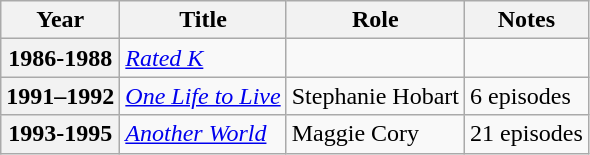<table class="wikitable plainrowheaders">
<tr>
<th scope="col">Year</th>
<th scope="col">Title</th>
<th scope="col">Role</th>
<th class="unsortable" scope="col">Notes</th>
</tr>
<tr>
<th>1986-1988</th>
<td><em><a href='#'>Rated K</a></em></td>
<td></td>
<td></td>
</tr>
<tr>
<th scope="row">1991–1992</th>
<td><em><a href='#'>One Life to Live</a></em></td>
<td>Stephanie Hobart</td>
<td>6 episodes</td>
</tr>
<tr>
<th scope="row">1993-1995</th>
<td><em><a href='#'>Another World</a></em></td>
<td>Maggie Cory</td>
<td>21 episodes</td>
</tr>
</table>
